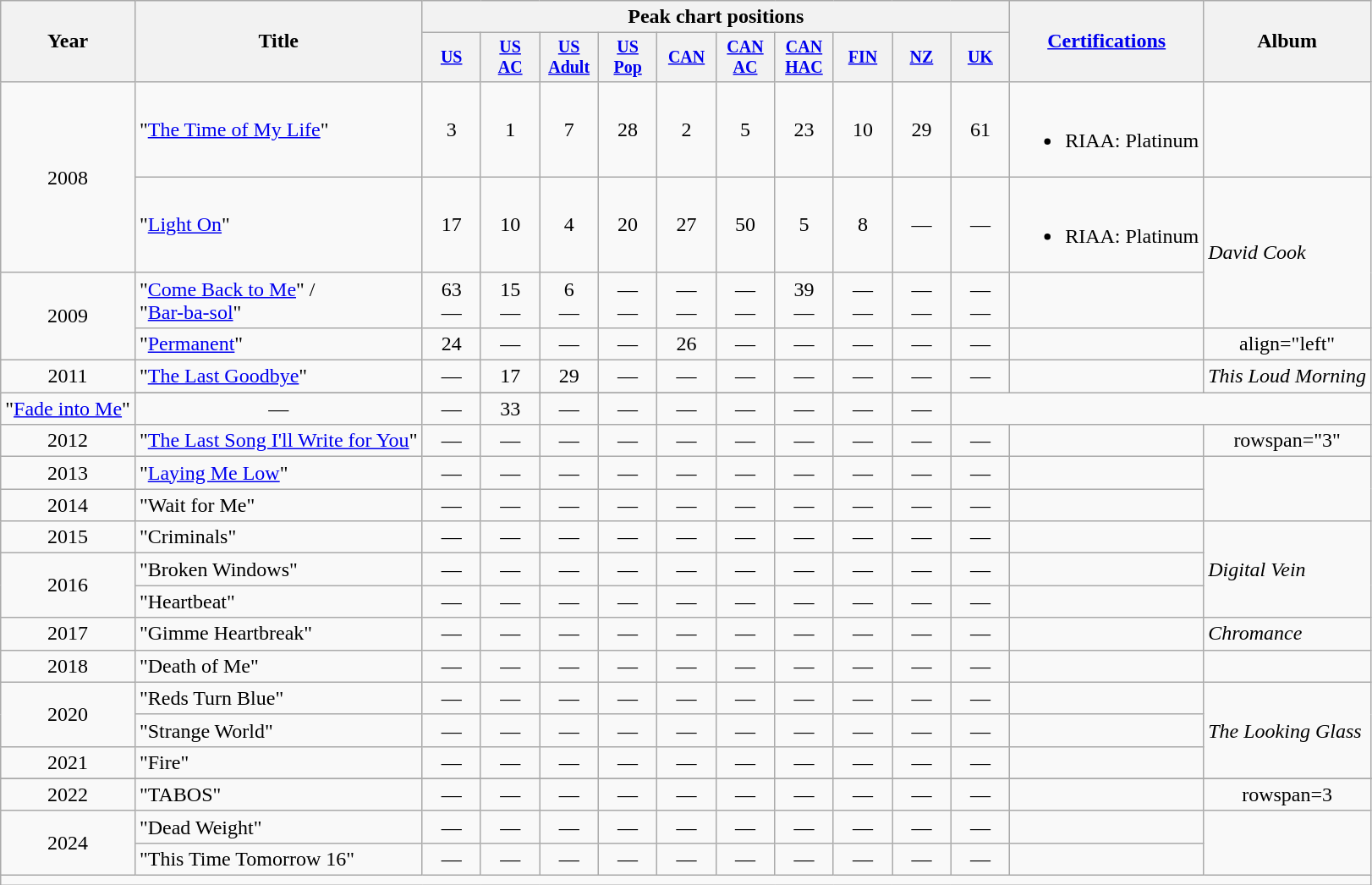<table class="wikitable" style="text-align:center;">
<tr>
<th rowspan="2">Year</th>
<th rowspan="2">Title</th>
<th colspan="10">Peak chart positions</th>
<th rowspan="2"><a href='#'>Certifications</a></th>
<th rowspan="2">Album</th>
</tr>
<tr style="font-size:smaller;">
<th style="width:3em;"><a href='#'>US</a><br></th>
<th style="width:3em;"><a href='#'>US<br>AC</a><br></th>
<th style="width:3em;"><a href='#'>US Adult</a><br></th>
<th style="width:3em;"><a href='#'>US <br> Pop</a><br></th>
<th style="width:3em;"><a href='#'>CAN</a><br></th>
<th style="width:3em;"><a href='#'>CAN AC</a><br></th>
<th style="width:3em;"><a href='#'>CAN HAC</a><br></th>
<th style="width:3em;"><a href='#'>FIN</a><br></th>
<th style="width:3em;"><a href='#'>NZ</a><br></th>
<th style="width:3em;"><a href='#'>UK</a><br></th>
</tr>
<tr>
<td rowspan="2">2008</td>
<td align="left">"<a href='#'>The Time of My Life</a>"</td>
<td>3</td>
<td>1</td>
<td>7</td>
<td>28</td>
<td>2</td>
<td>5</td>
<td>23</td>
<td>10</td>
<td>29</td>
<td>61</td>
<td align="left"><br><ul><li>RIAA: Platinum</li></ul></td>
<td></td>
</tr>
<tr>
<td align="left">"<a href='#'>Light On</a>"</td>
<td>17</td>
<td>10</td>
<td>4</td>
<td>20</td>
<td>27</td>
<td>50</td>
<td>5</td>
<td>8</td>
<td>—</td>
<td>—</td>
<td align="left"><br><ul><li>RIAA: Platinum</li></ul></td>
<td rowspan="2" align="left"><em>David Cook</em></td>
</tr>
<tr>
<td rowspan="2">2009</td>
<td align="left">"<a href='#'>Come Back to Me</a>" /<br>"<a href='#'>Bar-ba-sol</a>"</td>
<td>63<br>—</td>
<td>15<br>—</td>
<td>6<br>—</td>
<td>—<br>—</td>
<td>—<br>—</td>
<td>—<br>—</td>
<td>39<br>—</td>
<td>—<br>—</td>
<td>—<br>—</td>
<td>—<br>—</td>
</tr>
<tr>
<td align="left">"<a href='#'>Permanent</a>"</td>
<td>24</td>
<td>—</td>
<td>—</td>
<td>—</td>
<td>26</td>
<td>—</td>
<td>—</td>
<td>—</td>
<td>—</td>
<td>—</td>
<td></td>
<td>align="left" </td>
</tr>
<tr>
<td rowspan="2">2011</td>
<td align="left">"<a href='#'>The Last Goodbye</a>"</td>
<td>—</td>
<td>17</td>
<td>29</td>
<td>—</td>
<td>—</td>
<td>—</td>
<td>—</td>
<td>—</td>
<td>—</td>
<td>—</td>
<td></td>
<td rowspan="2" align="left"><em>This Loud Morning</em></td>
</tr>
<tr>
</tr>
<tr>
<td align="left">"<a href='#'>Fade into Me</a>"</td>
<td>—</td>
<td>—</td>
<td>33</td>
<td>—</td>
<td>—</td>
<td>—</td>
<td>—</td>
<td>—</td>
<td>—</td>
<td>—</td>
</tr>
<tr>
<td>2012</td>
<td align="left">"<a href='#'>The Last Song I'll Write for You</a>"</td>
<td>—</td>
<td>—</td>
<td>—</td>
<td>—</td>
<td>—</td>
<td>—</td>
<td>—</td>
<td>—</td>
<td>—</td>
<td>—</td>
<td></td>
<td>rowspan="3" </td>
</tr>
<tr>
<td>2013</td>
<td align="left">"<a href='#'>Laying Me Low</a>"</td>
<td>—</td>
<td>—</td>
<td>—</td>
<td>—</td>
<td>—</td>
<td>—</td>
<td>—</td>
<td>—</td>
<td>—</td>
<td>—</td>
<td></td>
</tr>
<tr>
<td>2014</td>
<td align="left">"Wait for Me"</td>
<td>—</td>
<td>—</td>
<td>—</td>
<td>—</td>
<td>—</td>
<td>—</td>
<td>—</td>
<td>—</td>
<td>—</td>
<td>—</td>
<td></td>
</tr>
<tr>
<td>2015</td>
<td align="left">"Criminals"</td>
<td>—</td>
<td>—</td>
<td>—</td>
<td>—</td>
<td>—</td>
<td>—</td>
<td>—</td>
<td>—</td>
<td>—</td>
<td>—</td>
<td></td>
<td rowspan="3" align="left"><em>Digital Vein</em></td>
</tr>
<tr>
<td rowspan="2">2016</td>
<td align="left">"Broken Windows"</td>
<td>—</td>
<td>—</td>
<td>—</td>
<td>—</td>
<td>—</td>
<td>—</td>
<td>—</td>
<td>—</td>
<td>—</td>
<td>—</td>
<td></td>
</tr>
<tr>
<td align="left">"Heartbeat"</td>
<td>—</td>
<td>—</td>
<td>—</td>
<td>—</td>
<td>—</td>
<td>—</td>
<td>—</td>
<td>—</td>
<td>—</td>
<td>—</td>
<td></td>
</tr>
<tr>
<td>2017</td>
<td align="left">"Gimme Heartbreak"</td>
<td>—</td>
<td>—</td>
<td>—</td>
<td>—</td>
<td>—</td>
<td>—</td>
<td>—</td>
<td>—</td>
<td>—</td>
<td>—</td>
<td></td>
<td align="left"><em>Chromance</em></td>
</tr>
<tr>
<td>2018</td>
<td align="left">"Death of Me"</td>
<td>—</td>
<td>—</td>
<td>—</td>
<td>—</td>
<td>—</td>
<td>—</td>
<td>—</td>
<td>—</td>
<td>—</td>
<td>—</td>
<td></td>
<td></td>
</tr>
<tr>
<td rowspan="2">2020</td>
<td align="left">"Reds Turn Blue"</td>
<td>—</td>
<td>—</td>
<td>—</td>
<td>—</td>
<td>—</td>
<td>—</td>
<td>—</td>
<td>—</td>
<td>—</td>
<td>—</td>
<td></td>
<td rowspan="3" align="left"><em>The Looking Glass</em></td>
</tr>
<tr>
<td align="left">"Strange World"</td>
<td>—</td>
<td>—</td>
<td>—</td>
<td>—</td>
<td>—</td>
<td>—</td>
<td>—</td>
<td>—</td>
<td>—</td>
<td>—</td>
<td></td>
</tr>
<tr>
<td>2021</td>
<td align="left">"Fire"</td>
<td>—</td>
<td>—</td>
<td>—</td>
<td>—</td>
<td>—</td>
<td>—</td>
<td>—</td>
<td>—</td>
<td>—</td>
<td>—</td>
<td></td>
</tr>
<tr>
</tr>
<tr>
<td>2022</td>
<td align="left">"TABOS"</td>
<td>—</td>
<td>—</td>
<td>—</td>
<td>—</td>
<td>—</td>
<td>—</td>
<td>—</td>
<td>—</td>
<td>—</td>
<td>—</td>
<td></td>
<td>rowspan=3 </td>
</tr>
<tr>
<td rowspan=2>2024</td>
<td align="left">"Dead Weight"</td>
<td>—</td>
<td>—</td>
<td>—</td>
<td>—</td>
<td>—</td>
<td>—</td>
<td>—</td>
<td>—</td>
<td>—</td>
<td>—</td>
<td></td>
</tr>
<tr>
<td align="left">"This Time Tomorrow 16"</td>
<td>—</td>
<td>—</td>
<td>—</td>
<td>—</td>
<td>—</td>
<td>—</td>
<td>—</td>
<td>—</td>
<td>—</td>
<td>—</td>
<td></td>
</tr>
<tr>
<td colspan="15"></td>
</tr>
</table>
